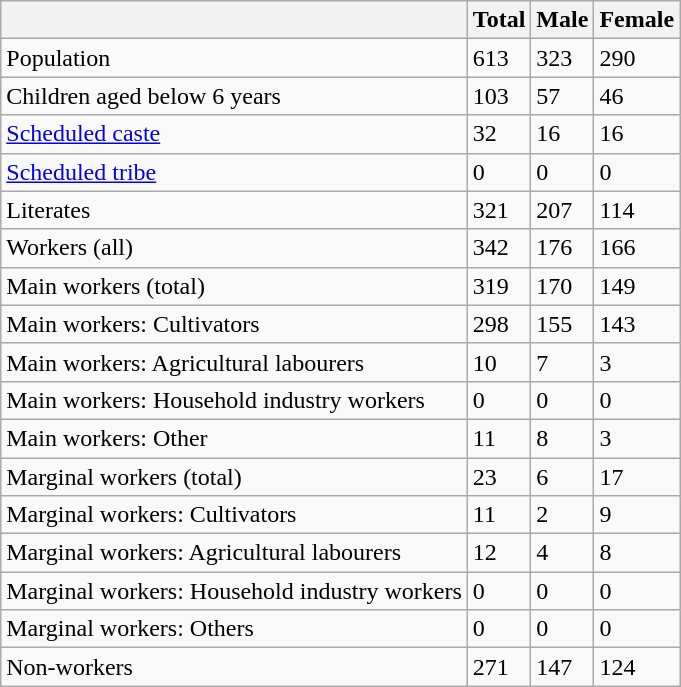<table class="wikitable sortable">
<tr>
<th></th>
<th>Total</th>
<th>Male</th>
<th>Female</th>
</tr>
<tr>
<td>Population</td>
<td>613</td>
<td>323</td>
<td>290</td>
</tr>
<tr>
<td>Children aged below 6 years</td>
<td>103</td>
<td>57</td>
<td>46</td>
</tr>
<tr>
<td><a href='#'>Scheduled caste</a></td>
<td>32</td>
<td>16</td>
<td>16</td>
</tr>
<tr>
<td><a href='#'>Scheduled tribe</a></td>
<td>0</td>
<td>0</td>
<td>0</td>
</tr>
<tr>
<td>Literates</td>
<td>321</td>
<td>207</td>
<td>114</td>
</tr>
<tr>
<td>Workers (all)</td>
<td>342</td>
<td>176</td>
<td>166</td>
</tr>
<tr>
<td>Main workers (total)</td>
<td>319</td>
<td>170</td>
<td>149</td>
</tr>
<tr>
<td>Main workers: Cultivators</td>
<td>298</td>
<td>155</td>
<td>143</td>
</tr>
<tr>
<td>Main workers: Agricultural labourers</td>
<td>10</td>
<td>7</td>
<td>3</td>
</tr>
<tr>
<td>Main workers: Household industry workers</td>
<td>0</td>
<td>0</td>
<td>0</td>
</tr>
<tr>
<td>Main workers: Other</td>
<td>11</td>
<td>8</td>
<td>3</td>
</tr>
<tr>
<td>Marginal workers (total)</td>
<td>23</td>
<td>6</td>
<td>17</td>
</tr>
<tr>
<td>Marginal workers: Cultivators</td>
<td>11</td>
<td>2</td>
<td>9</td>
</tr>
<tr>
<td>Marginal workers: Agricultural labourers</td>
<td>12</td>
<td>4</td>
<td>8</td>
</tr>
<tr>
<td>Marginal workers: Household industry workers</td>
<td>0</td>
<td>0</td>
<td>0</td>
</tr>
<tr>
<td>Marginal workers: Others</td>
<td>0</td>
<td>0</td>
<td>0</td>
</tr>
<tr>
<td>Non-workers</td>
<td>271</td>
<td>147</td>
<td>124</td>
</tr>
</table>
